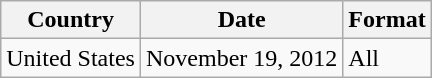<table class="wikitable">
<tr>
<th>Country</th>
<th>Date</th>
<th>Format</th>
</tr>
<tr>
<td rowspan="2">United States</td>
<td>November 19, 2012</td>
<td>All</td>
</tr>
</table>
